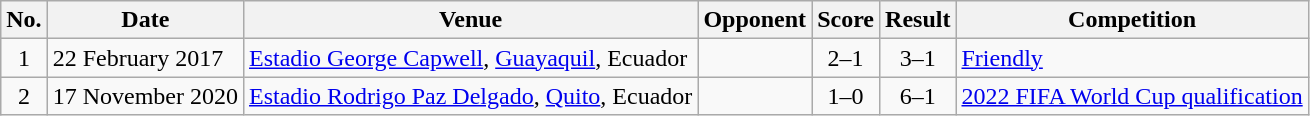<table class="wikitable sortable">
<tr>
<th scope="col">No.</th>
<th scope="col">Date</th>
<th scope="col">Venue</th>
<th scope="col">Opponent</th>
<th scope="col">Score</th>
<th scope="col">Result</th>
<th scope="col">Competition</th>
</tr>
<tr>
<td align="center">1</td>
<td>22 February 2017</td>
<td><a href='#'>Estadio George Capwell</a>, <a href='#'>Guayaquil</a>, Ecuador</td>
<td></td>
<td align="center">2–1</td>
<td align="center">3–1</td>
<td><a href='#'>Friendly</a></td>
</tr>
<tr>
<td align="center">2</td>
<td>17 November 2020</td>
<td><a href='#'>Estadio Rodrigo Paz Delgado</a>, <a href='#'>Quito</a>, Ecuador</td>
<td></td>
<td align="center">1–0</td>
<td align="center">6–1</td>
<td><a href='#'>2022 FIFA World Cup qualification</a></td>
</tr>
</table>
